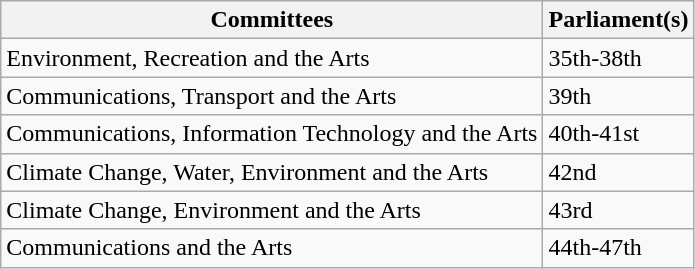<table class="wikitable">
<tr>
<th>Committees</th>
<th>Parliament(s)</th>
</tr>
<tr>
<td>Environment, Recreation and the Arts</td>
<td>35th-38th</td>
</tr>
<tr>
<td>Communications, Transport and the Arts</td>
<td>39th</td>
</tr>
<tr>
<td>Communications, Information Technology and the Arts</td>
<td>40th-41st</td>
</tr>
<tr>
<td>Climate Change, Water, Environment and the Arts</td>
<td>42nd</td>
</tr>
<tr>
<td>Climate Change, Environment and the Arts</td>
<td>43rd</td>
</tr>
<tr>
<td>Communications and the Arts</td>
<td>44th-47th</td>
</tr>
</table>
